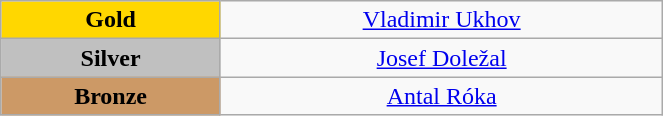<table class="wikitable" style="text-align:center; " width="35%">
<tr>
<td bgcolor="gold"><strong>Gold</strong></td>
<td><a href='#'>Vladimir Ukhov</a><br>  <small><em></em></small></td>
</tr>
<tr>
<td bgcolor="silver"><strong>Silver</strong></td>
<td><a href='#'>Josef Doležal</a><br>  <small><em></em></small></td>
</tr>
<tr>
<td bgcolor="CC9966"><strong>Bronze</strong></td>
<td><a href='#'>Antal Róka</a><br>  <small><em></em></small></td>
</tr>
</table>
